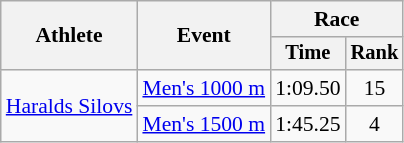<table class="wikitable" style="font-size:90%">
<tr>
<th rowspan="2">Athlete</th>
<th rowspan="2">Event</th>
<th colspan="2">Race</th>
</tr>
<tr style="font-size:95%">
<th>Time</th>
<th>Rank</th>
</tr>
<tr align="center">
<td rowspan="3" align="left"><a href='#'>Haralds Silovs</a></td>
<td align="left"><a href='#'>Men's 1000 m</a></td>
<td>1:09.50</td>
<td>15</td>
</tr>
<tr align="center">
<td align="left"><a href='#'>Men's 1500 m</a></td>
<td>1:45.25</td>
<td>4</td>
</tr>
</table>
